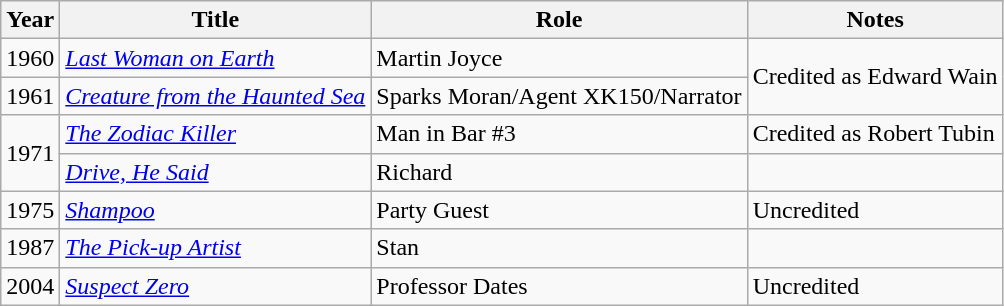<table class="wikitable">
<tr>
<th>Year</th>
<th>Title</th>
<th>Role</th>
<th>Notes</th>
</tr>
<tr>
<td>1960</td>
<td><em><a href='#'>Last Woman on Earth</a></em></td>
<td>Martin Joyce</td>
<td rowspan=2>Credited as Edward Wain</td>
</tr>
<tr>
<td>1961</td>
<td><em><a href='#'>Creature from the Haunted Sea</a></em></td>
<td>Sparks Moran/Agent XK150/Narrator</td>
</tr>
<tr>
<td rowspan=2>1971</td>
<td><em><a href='#'>The Zodiac Killer</a></em></td>
<td>Man in Bar #3</td>
<td>Credited as Robert Tubin</td>
</tr>
<tr>
<td><em><a href='#'>Drive, He Said</a></em></td>
<td>Richard</td>
<td></td>
</tr>
<tr>
<td>1975</td>
<td><em><a href='#'>Shampoo</a></em></td>
<td>Party Guest</td>
<td>Uncredited</td>
</tr>
<tr>
<td>1987</td>
<td><em><a href='#'>The Pick-up Artist</a></em></td>
<td>Stan</td>
<td></td>
</tr>
<tr>
<td>2004</td>
<td><em><a href='#'>Suspect Zero</a></em></td>
<td>Professor Dates</td>
<td>Uncredited</td>
</tr>
</table>
